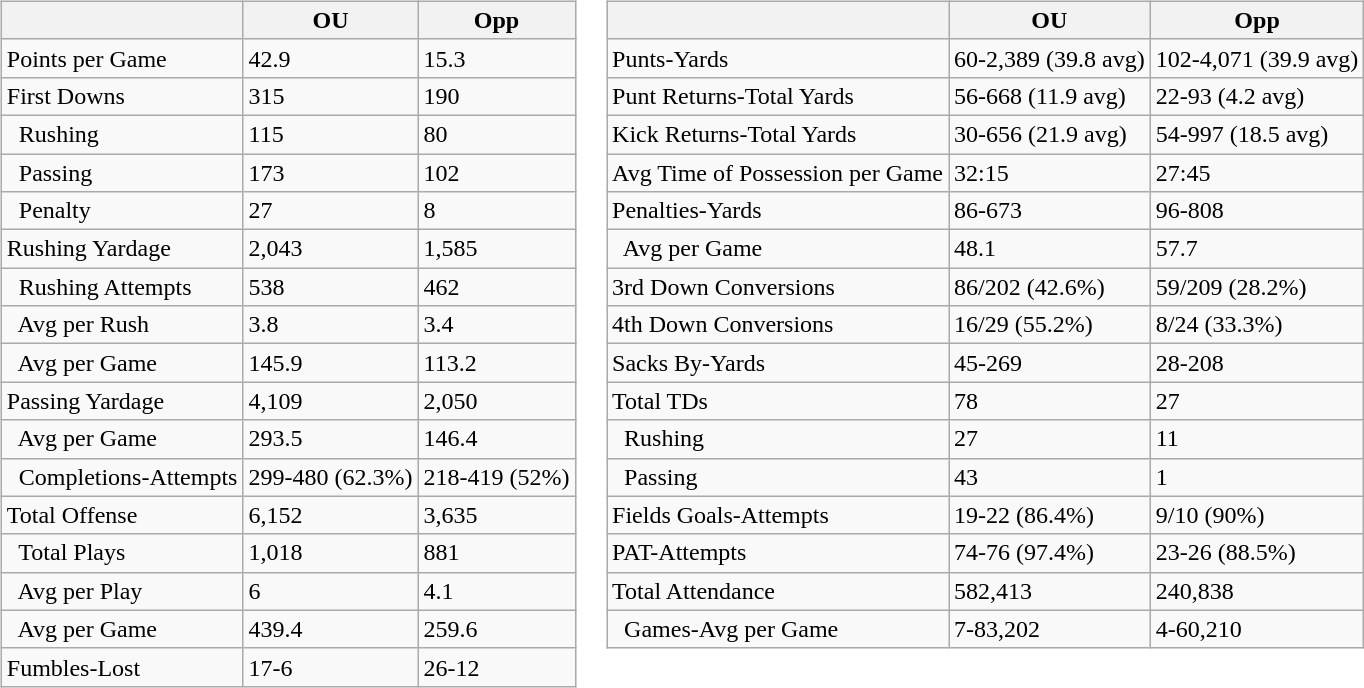<table>
<tr>
<td valign="top"><br><table class="wikitable" style="white-space:nowrap;">
<tr>
<th></th>
<th>OU</th>
<th>Opp</th>
</tr>
<tr>
<td>Points per Game</td>
<td>42.9</td>
<td>15.3</td>
</tr>
<tr>
<td>First Downs</td>
<td>315</td>
<td>190</td>
</tr>
<tr>
<td>  Rushing</td>
<td>115</td>
<td>80</td>
</tr>
<tr>
<td>  Passing</td>
<td>173</td>
<td>102</td>
</tr>
<tr>
<td>  Penalty</td>
<td>27</td>
<td>8</td>
</tr>
<tr>
<td>Rushing Yardage</td>
<td>2,043</td>
<td>1,585</td>
</tr>
<tr>
<td>  Rushing Attempts</td>
<td>538</td>
<td>462</td>
</tr>
<tr>
<td>  Avg per Rush</td>
<td>3.8</td>
<td>3.4</td>
</tr>
<tr>
<td>  Avg per Game</td>
<td>145.9</td>
<td>113.2</td>
</tr>
<tr>
<td>Passing Yardage</td>
<td>4,109</td>
<td>2,050</td>
</tr>
<tr>
<td>  Avg per Game</td>
<td>293.5</td>
<td>146.4</td>
</tr>
<tr>
<td>  Completions-Attempts</td>
<td>299-480 (62.3%)</td>
<td>218-419 (52%)</td>
</tr>
<tr>
<td>Total Offense</td>
<td>6,152</td>
<td>3,635</td>
</tr>
<tr>
<td>  Total Plays</td>
<td>1,018</td>
<td>881</td>
</tr>
<tr>
<td>  Avg per Play</td>
<td>6</td>
<td>4.1</td>
</tr>
<tr>
<td>  Avg per Game</td>
<td>439.4</td>
<td>259.6</td>
</tr>
<tr>
<td>Fumbles-Lost</td>
<td>17-6</td>
<td>26-12</td>
</tr>
</table>
</td>
<td valign="top"><br><table class="wikitable" style="white-space:nowrap;">
<tr>
<th></th>
<th>OU</th>
<th>Opp</th>
</tr>
<tr>
<td>Punts-Yards</td>
<td>60-2,389 (39.8 avg)</td>
<td>102-4,071 (39.9 avg)</td>
</tr>
<tr>
<td>Punt Returns-Total Yards</td>
<td>56-668 (11.9 avg)</td>
<td>22-93 (4.2 avg)</td>
</tr>
<tr>
<td>Kick Returns-Total Yards</td>
<td>30-656 (21.9 avg)</td>
<td>54-997 (18.5 avg)</td>
</tr>
<tr>
<td>Avg Time of Possession per Game</td>
<td>32:15</td>
<td>27:45</td>
</tr>
<tr>
<td>Penalties-Yards</td>
<td>86-673</td>
<td>96-808</td>
</tr>
<tr>
<td>  Avg per Game</td>
<td>48.1</td>
<td>57.7</td>
</tr>
<tr>
<td>3rd Down Conversions</td>
<td>86/202 (42.6%)</td>
<td>59/209 (28.2%)</td>
</tr>
<tr>
<td>4th Down Conversions</td>
<td>16/29 (55.2%)</td>
<td>8/24 (33.3%)</td>
</tr>
<tr>
<td>Sacks By-Yards</td>
<td>45-269</td>
<td>28-208</td>
</tr>
<tr>
<td>Total TDs</td>
<td>78</td>
<td>27</td>
</tr>
<tr>
<td>  Rushing</td>
<td>27</td>
<td>11</td>
</tr>
<tr>
<td>  Passing</td>
<td>43</td>
<td>1</td>
</tr>
<tr>
<td>Fields Goals-Attempts</td>
<td>19-22 (86.4%)</td>
<td>9/10 (90%)</td>
</tr>
<tr>
<td>PAT-Attempts</td>
<td>74-76 (97.4%)</td>
<td>23-26 (88.5%)</td>
</tr>
<tr>
<td>Total Attendance</td>
<td>582,413</td>
<td>240,838</td>
</tr>
<tr>
<td>  Games-Avg per Game</td>
<td>7-83,202</td>
<td>4-60,210</td>
</tr>
</table>
</td>
</tr>
</table>
